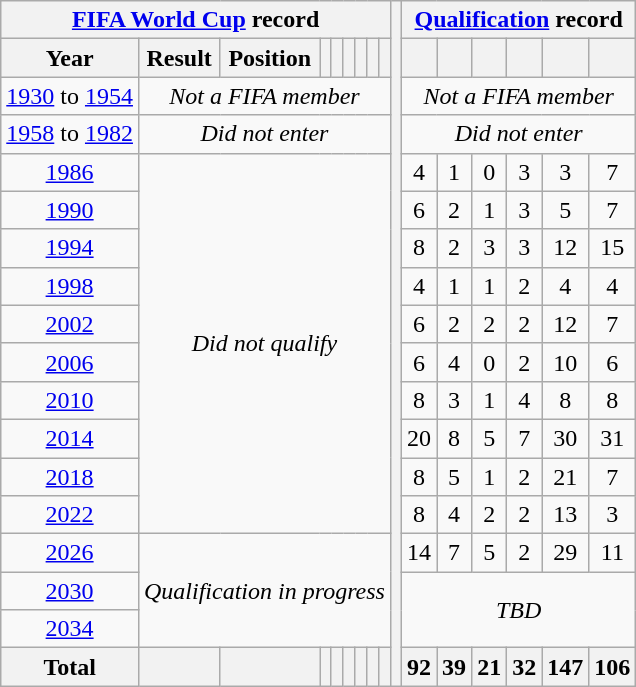<table class="wikitable" style="text-align: center;">
<tr>
<th colspan=9><a href='#'>FIFA World Cup</a> record</th>
<th rowspan=39></th>
<th colspan=6><a href='#'>Qualification</a> record</th>
</tr>
<tr>
<th>Year</th>
<th>Result</th>
<th>Position</th>
<th></th>
<th></th>
<th></th>
<th></th>
<th></th>
<th></th>
<th></th>
<th></th>
<th></th>
<th></th>
<th></th>
<th></th>
</tr>
<tr>
<td><a href='#'>1930</a> to <a href='#'>1954</a></td>
<td colspan=8><em>Not a FIFA member</em></td>
<td colspan=6><em>Not a FIFA member</em></td>
</tr>
<tr>
<td><a href='#'>1958</a> to <a href='#'>1982</a></td>
<td colspan=8><em>Did not enter</em></td>
<td colspan=6><em>Did not enter</em></td>
</tr>
<tr>
<td> <a href='#'>1986</a></td>
<td colspan=8 rowspan=10><em>Did not qualify</em></td>
<td>4</td>
<td>1</td>
<td>0</td>
<td>3</td>
<td>3</td>
<td>7</td>
</tr>
<tr>
<td> <a href='#'>1990</a></td>
<td>6</td>
<td>2</td>
<td>1</td>
<td>3</td>
<td>5</td>
<td>7</td>
</tr>
<tr>
<td> <a href='#'>1994</a></td>
<td>8</td>
<td>2</td>
<td>3</td>
<td>3</td>
<td>12</td>
<td>15</td>
</tr>
<tr>
<td> <a href='#'>1998</a></td>
<td>4</td>
<td>1</td>
<td>1</td>
<td>2</td>
<td>4</td>
<td>4</td>
</tr>
<tr>
<td>  <a href='#'>2002</a></td>
<td>6</td>
<td>2</td>
<td>2</td>
<td>2</td>
<td>12</td>
<td>7</td>
</tr>
<tr>
<td> <a href='#'>2006</a></td>
<td>6</td>
<td>4</td>
<td>0</td>
<td>2</td>
<td>10</td>
<td>6</td>
</tr>
<tr>
<td> <a href='#'>2010</a></td>
<td>8</td>
<td>3</td>
<td>1</td>
<td>4</td>
<td>8</td>
<td>8</td>
</tr>
<tr>
<td> <a href='#'>2014</a></td>
<td>20</td>
<td>8</td>
<td>5</td>
<td>7</td>
<td>30</td>
<td>31</td>
</tr>
<tr>
<td> <a href='#'>2018</a></td>
<td>8</td>
<td>5</td>
<td>1</td>
<td>2</td>
<td>21</td>
<td>7</td>
</tr>
<tr>
<td> <a href='#'>2022</a></td>
<td>8</td>
<td>4</td>
<td>2</td>
<td>2</td>
<td>13</td>
<td>3</td>
</tr>
<tr>
<td>   <a href='#'>2026</a></td>
<td colspan=8 rowspan=3><em>Qualification in progress</em></td>
<td>14</td>
<td>7</td>
<td>5</td>
<td>2</td>
<td>29</td>
<td>11</td>
</tr>
<tr>
<td>   <a href='#'>2030</a></td>
<td colspan=6 rowspan=2><em>TBD</em></td>
</tr>
<tr>
<td> <a href='#'>2034</a></td>
</tr>
<tr>
<th>Total</th>
<th></th>
<th></th>
<th></th>
<th></th>
<th></th>
<th></th>
<th></th>
<th></th>
<th>92</th>
<th>39</th>
<th>21</th>
<th>32</th>
<th>147</th>
<th>106</th>
</tr>
</table>
